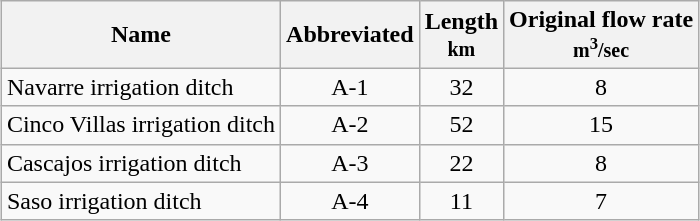<table class="wikitable" style="margin-left: auto; margin-right: auto; border: none;">
<tr>
<th>Name</th>
<th>Abbreviated</th>
<th>Length <br><small>km</small></th>
<th>Original flow rate <br><small>m<sup>3</sup>/sec</small></th>
</tr>
<tr>
<td>Navarre irrigation ditch</td>
<td style="text-align: center;">A-1</td>
<td style="text-align: center;">32</td>
<td style="text-align: center;">8</td>
</tr>
<tr>
<td>Cinco Villas irrigation ditch</td>
<td style="text-align: center;">A-2</td>
<td style="text-align: center;">52</td>
<td style="text-align: center;">15</td>
</tr>
<tr>
<td>Cascajos irrigation ditch</td>
<td style="text-align: center;">A-3</td>
<td style="text-align: center;">22</td>
<td style="text-align: center;">8</td>
</tr>
<tr>
<td>Saso irrigation ditch</td>
<td style="text-align: center;">A-4</td>
<td style="text-align: center;">11</td>
<td style="text-align: center;">7</td>
</tr>
</table>
